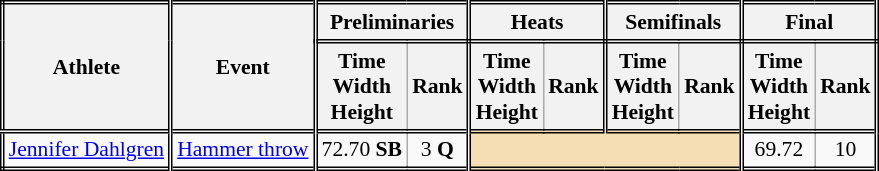<table class=wikitable style="font-size:90%; border: double;">
<tr>
<th rowspan="2" style="border-right:double">Athlete</th>
<th rowspan="2" style="border-right:double">Event</th>
<th colspan="2" style="border-right:double; border-bottom:double;">Preliminaries</th>
<th colspan="2" style="border-right:double; border-bottom:double;">Heats</th>
<th colspan="2" style="border-right:double; border-bottom:double;">Semifinals</th>
<th colspan="2" style="border-right:double; border-bottom:double;">Final</th>
</tr>
<tr>
<th>Time<br>Width<br>Height</th>
<th style="border-right:double">Rank</th>
<th>Time<br>Width<br>Height</th>
<th style="border-right:double">Rank</th>
<th>Time<br>Width<br>Height</th>
<th style="border-right:double">Rank</th>
<th>Time<br>Width<br>Height</th>
<th style="border-right:double">Rank</th>
</tr>
<tr style="border-top: double;">
<td style="border-right:double"><a href='#'>Jennifer Dahlgren</a></td>
<td style="border-right:double"><a href='#'>Hammer throw</a></td>
<td align=center>72.70 <strong>SB</strong></td>
<td style="border-right:double" align=center>3 <strong>Q</strong></td>
<td style="border-right:double" colspan= 4 bgcolor="wheat"></td>
<td align=center>69.72</td>
<td style="border-right:double" align=center>10</td>
</tr>
</table>
